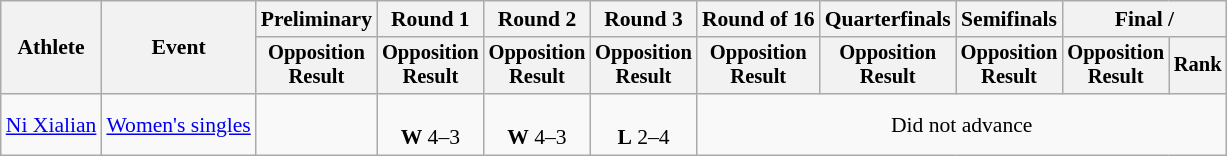<table class="wikitable" style="font-size:90%;">
<tr>
<th rowspan=2>Athlete</th>
<th rowspan=2>Event</th>
<th>Preliminary</th>
<th>Round 1</th>
<th>Round 2</th>
<th>Round 3</th>
<th>Round of 16</th>
<th>Quarterfinals</th>
<th>Semifinals</th>
<th colspan=2>Final / </th>
</tr>
<tr style="font-size:95%">
<th>Opposition<br>Result</th>
<th>Opposition<br>Result</th>
<th>Opposition<br>Result</th>
<th>Opposition<br>Result</th>
<th>Opposition<br>Result</th>
<th>Opposition<br>Result</th>
<th>Opposition<br>Result</th>
<th>Opposition<br>Result</th>
<th>Rank</th>
</tr>
<tr align=center>
<td align=left><a href='#'>Ni Xialian</a></td>
<td align=left><a href='#'>Women's singles</a></td>
<td></td>
<td><br><strong>W</strong> 4–3</td>
<td><br><strong>W</strong> 4–3</td>
<td><br><strong>L</strong> 2–4</td>
<td colspan=5>Did not advance</td>
</tr>
</table>
